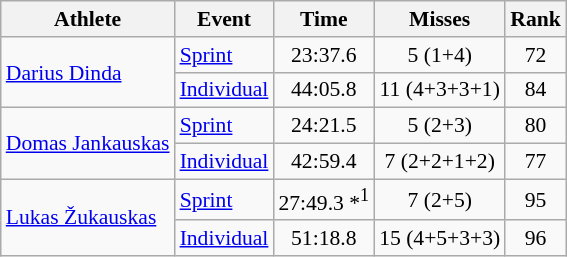<table class="wikitable" style="font-size:90%">
<tr>
<th>Athlete</th>
<th>Event</th>
<th>Time</th>
<th>Misses</th>
<th>Rank</th>
</tr>
<tr align=center>
<td align=left rowspan=2><a href='#'>Darius Dinda</a></td>
<td align=left><a href='#'>Sprint</a></td>
<td>23:37.6</td>
<td>5 (1+4)</td>
<td>72</td>
</tr>
<tr align=center>
<td align=left><a href='#'>Individual</a></td>
<td>44:05.8</td>
<td>11 (4+3+3+1)</td>
<td>84</td>
</tr>
<tr align=center>
<td align=left rowspan=2><a href='#'>Domas Jankauskas</a></td>
<td align=left><a href='#'>Sprint</a></td>
<td>24:21.5</td>
<td>5 (2+3)</td>
<td>80</td>
</tr>
<tr align=center>
<td align=left><a href='#'>Individual</a></td>
<td>42:59.4</td>
<td>7 (2+2+1+2)</td>
<td>77</td>
</tr>
<tr align=center>
<td align=left rowspan=2><a href='#'>Lukas Žukauskas</a></td>
<td align=left><a href='#'>Sprint</a></td>
<td>27:49.3 *<sup>1</sup></td>
<td>7 (2+5)</td>
<td>95</td>
</tr>
<tr align=center>
<td align=left><a href='#'>Individual</a></td>
<td>51:18.8</td>
<td>15 (4+5+3+3)</td>
<td>96</td>
</tr>
</table>
